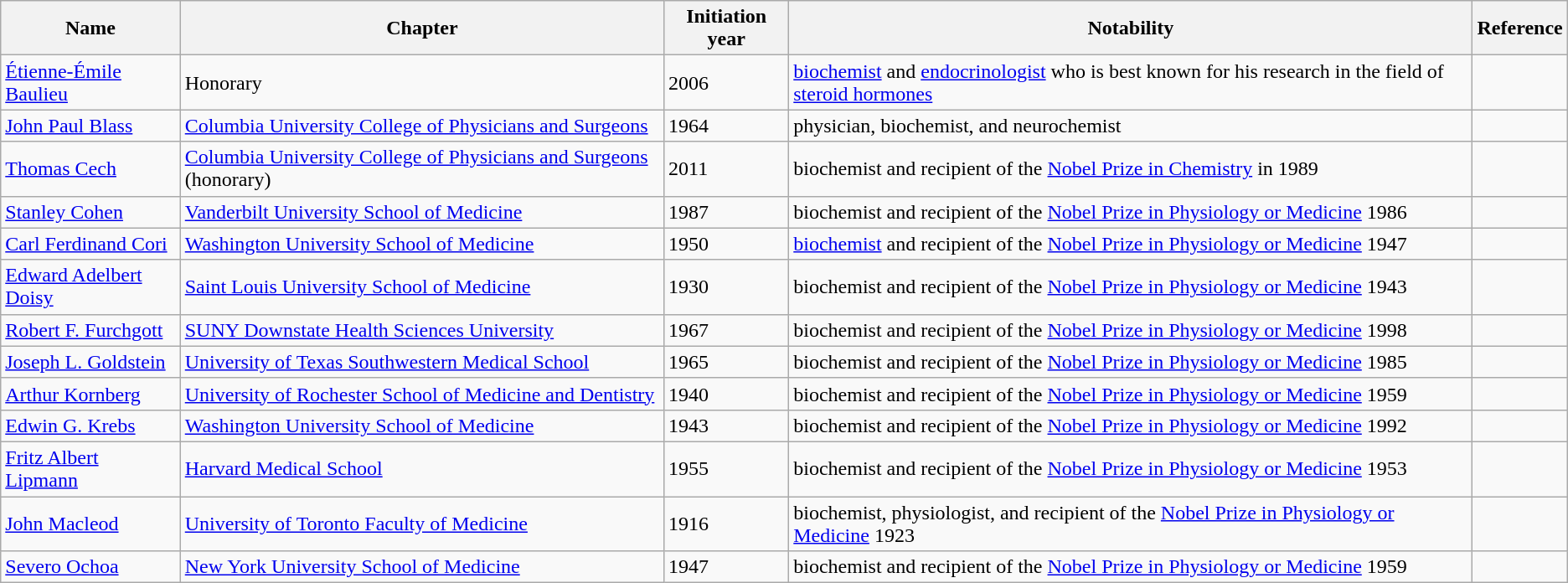<table class="wikitable sortable">
<tr>
<th>Name</th>
<th>Chapter</th>
<th>Initiation year</th>
<th>Notability</th>
<th>Reference</th>
</tr>
<tr>
<td><a href='#'>Étienne-Émile Baulieu</a></td>
<td>Honorary</td>
<td>2006</td>
<td><a href='#'>biochemist</a> and <a href='#'>endocrinologist</a> who is best known for his research in the field of <a href='#'>steroid hormones</a></td>
<td></td>
</tr>
<tr>
<td><a href='#'>John Paul Blass</a></td>
<td><a href='#'>Columbia University College of Physicians and Surgeons</a></td>
<td>1964</td>
<td>physician, biochemist, and neurochemist</td>
<td></td>
</tr>
<tr>
<td><a href='#'>Thomas Cech</a></td>
<td><a href='#'>Columbia University College of Physicians and Surgeons</a> (honorary)</td>
<td>2011</td>
<td>biochemist and recipient of the <a href='#'>Nobel Prize in Chemistry</a> in 1989</td>
<td></td>
</tr>
<tr>
<td><a href='#'>Stanley Cohen</a></td>
<td><a href='#'>Vanderbilt University School of Medicine</a></td>
<td>1987</td>
<td>biochemist and recipient of the <a href='#'>Nobel Prize in Physiology or Medicine</a> 1986</td>
<td></td>
</tr>
<tr>
<td><a href='#'>Carl Ferdinand Cori</a></td>
<td><a href='#'>Washington University School of Medicine</a></td>
<td>1950</td>
<td><a href='#'>biochemist</a> and recipient of the <a href='#'>Nobel Prize in Physiology or Medicine</a> 1947</td>
<td></td>
</tr>
<tr>
<td><a href='#'>Edward Adelbert Doisy</a></td>
<td><a href='#'>Saint Louis University School of Medicine</a></td>
<td>1930</td>
<td>biochemist and recipient of the <a href='#'>Nobel Prize in Physiology or Medicine</a> 1943</td>
<td></td>
</tr>
<tr>
<td><a href='#'>Robert F. Furchgott</a></td>
<td><a href='#'>SUNY Downstate Health Sciences University</a></td>
<td>1967</td>
<td>biochemist and recipient of the <a href='#'>Nobel Prize in Physiology or Medicine</a> 1998</td>
<td></td>
</tr>
<tr>
<td><a href='#'>Joseph L. Goldstein</a></td>
<td><a href='#'>University of Texas Southwestern Medical School</a></td>
<td>1965</td>
<td>biochemist and recipient of the <a href='#'>Nobel Prize in Physiology or Medicine</a> 1985</td>
<td></td>
</tr>
<tr>
<td><a href='#'>Arthur Kornberg</a></td>
<td><a href='#'>University of Rochester School of Medicine and Dentistry</a></td>
<td>1940</td>
<td>biochemist and recipient of the <a href='#'>Nobel Prize in Physiology or Medicine</a> 1959</td>
<td></td>
</tr>
<tr>
<td><a href='#'>Edwin G. Krebs</a></td>
<td><a href='#'>Washington University School of Medicine</a></td>
<td>1943</td>
<td>biochemist and recipient of the <a href='#'>Nobel Prize in Physiology or Medicine</a> 1992</td>
<td></td>
</tr>
<tr>
<td><a href='#'>Fritz Albert Lipmann</a></td>
<td><a href='#'>Harvard Medical School</a></td>
<td>1955</td>
<td>biochemist and recipient of the <a href='#'>Nobel Prize in Physiology or Medicine</a> 1953</td>
<td></td>
</tr>
<tr>
<td><a href='#'>John Macleod</a></td>
<td><a href='#'>University of Toronto Faculty of Medicine</a></td>
<td>1916</td>
<td>biochemist, physiologist, and recipient of the <a href='#'>Nobel Prize in Physiology or Medicine</a> 1923</td>
<td></td>
</tr>
<tr>
<td><a href='#'>Severo Ochoa</a></td>
<td><a href='#'>New York University School of Medicine</a></td>
<td>1947</td>
<td>biochemist and recipient of the <a href='#'>Nobel Prize in Physiology or Medicine</a> 1959</td>
<td></td>
</tr>
</table>
